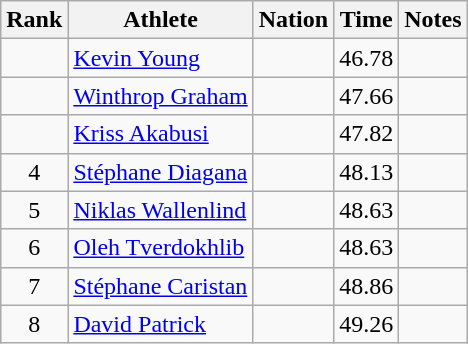<table class="wikitable sortable" style="text-align:center">
<tr>
<th>Rank</th>
<th>Athlete</th>
<th>Nation</th>
<th>Time</th>
<th>Notes</th>
</tr>
<tr>
<td></td>
<td align=left><a href='#'>Kevin Young</a></td>
<td align=left></td>
<td>46.78</td>
<td></td>
</tr>
<tr>
<td></td>
<td align=left><a href='#'>Winthrop Graham</a></td>
<td align=left></td>
<td>47.66</td>
<td></td>
</tr>
<tr>
<td></td>
<td align=left><a href='#'>Kriss Akabusi</a></td>
<td align=left></td>
<td>47.82</td>
<td></td>
</tr>
<tr>
<td>4</td>
<td align=left><a href='#'>Stéphane Diagana</a></td>
<td align=left></td>
<td>48.13</td>
<td></td>
</tr>
<tr>
<td>5</td>
<td align=left><a href='#'>Niklas Wallenlind</a></td>
<td align=left></td>
<td>48.63</td>
<td></td>
</tr>
<tr>
<td>6</td>
<td align=left><a href='#'>Oleh Tverdokhlib</a></td>
<td align=left></td>
<td>48.63</td>
<td></td>
</tr>
<tr>
<td>7</td>
<td align=left><a href='#'>Stéphane Caristan</a></td>
<td align=left></td>
<td>48.86</td>
<td></td>
</tr>
<tr>
<td>8</td>
<td align=left><a href='#'>David Patrick</a></td>
<td align=left></td>
<td>49.26</td>
<td></td>
</tr>
</table>
